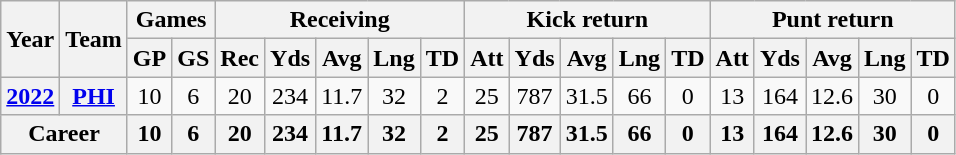<table class="wikitable" style="text-align:center">
<tr>
<th rowspan="2">Year</th>
<th rowspan="2">Team</th>
<th colspan="2">Games</th>
<th colspan="5">Receiving</th>
<th colspan="5">Kick return</th>
<th colspan="5">Punt return</th>
</tr>
<tr>
<th>GP</th>
<th>GS</th>
<th>Rec</th>
<th>Yds</th>
<th>Avg</th>
<th>Lng</th>
<th>TD</th>
<th>Att</th>
<th>Yds</th>
<th>Avg</th>
<th>Lng</th>
<th>TD</th>
<th>Att</th>
<th>Yds</th>
<th>Avg</th>
<th>Lng</th>
<th>TD</th>
</tr>
<tr>
<th><a href='#'>2022</a></th>
<th><a href='#'>PHI</a></th>
<td>10</td>
<td>6</td>
<td>20</td>
<td>234</td>
<td>11.7</td>
<td>32</td>
<td>2</td>
<td>25</td>
<td>787</td>
<td>31.5</td>
<td>66</td>
<td>0</td>
<td>13</td>
<td>164</td>
<td>12.6</td>
<td>30</td>
<td>0</td>
</tr>
<tr>
<th colspan="2">Career</th>
<th>10</th>
<th>6</th>
<th>20</th>
<th>234</th>
<th>11.7</th>
<th>32</th>
<th>2</th>
<th>25</th>
<th>787</th>
<th>31.5</th>
<th>66</th>
<th>0</th>
<th>13</th>
<th>164</th>
<th>12.6</th>
<th>30</th>
<th>0</th>
</tr>
</table>
